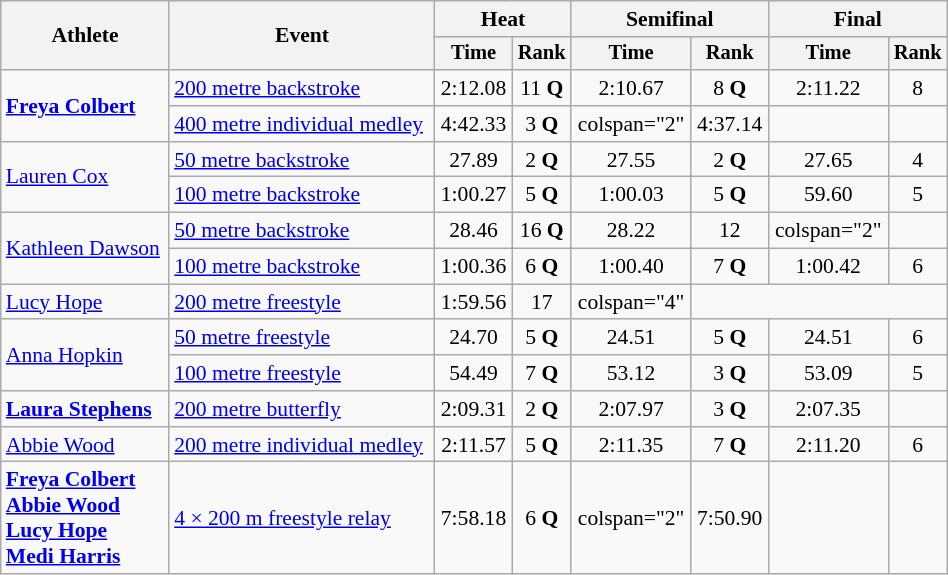<table class="wikitable" style="text-align:center; font-size:90%; width:50%;">
<tr>
<th rowspan="2">Athlete</th>
<th rowspan="2">Event</th>
<th colspan="2">Heat</th>
<th colspan="2">Semifinal</th>
<th colspan="2">Final</th>
</tr>
<tr style="font-size:95%">
<th>Time</th>
<th>Rank</th>
<th>Time</th>
<th>Rank</th>
<th>Time</th>
<th>Rank</th>
</tr>
<tr align=center>
<td align=left rowspan="2"><strong><a href='#'>Freya Colbert</a></strong></td>
<td align=left><a href='#'>200 metre backstroke</a></td>
<td>2:12.08</td>
<td>11 <strong>Q</strong></td>
<td>2:10.67</td>
<td>8 <strong>Q</strong></td>
<td>2:11.22</td>
<td>8</td>
</tr>
<tr align=center>
<td align=left><a href='#'>400 metre individual medley</a></td>
<td>4:42.33</td>
<td>3 <strong>Q</strong></td>
<td>colspan="2"   </td>
<td>4:37.14</td>
<td></td>
</tr>
<tr align=center>
<td align=left rowspan="2"><a href='#'>Lauren Cox</a></td>
<td align=left><a href='#'>50 metre backstroke</a></td>
<td>27.89</td>
<td>2 <strong>Q</strong></td>
<td>27.55</td>
<td>2 <strong>Q</strong></td>
<td>27.65</td>
<td>4</td>
</tr>
<tr align=center>
<td align=left><a href='#'>100 metre backstroke</a></td>
<td>1:00.27</td>
<td>5 <strong>Q</strong></td>
<td>1:00.03</td>
<td>5 <strong>Q</strong></td>
<td>59.60</td>
<td>5</td>
</tr>
<tr align=center>
<td align=left rowspan="2"><a href='#'>Kathleen Dawson</a></td>
<td align=left><a href='#'>50 metre backstroke</a></td>
<td>28.46</td>
<td>16 <strong>Q</strong></td>
<td>28.22</td>
<td>12</td>
<td>colspan="2" </td>
</tr>
<tr align=center>
<td align=left><a href='#'>100 metre backstroke</a></td>
<td>1:00.36</td>
<td>6 <strong>Q</strong></td>
<td>1:00.40</td>
<td>7 <strong>Q</strong></td>
<td>1:00.42</td>
<td>6</td>
</tr>
<tr align=center>
<td align=left><a href='#'>Lucy Hope</a></td>
<td align=left><a href='#'>200 metre freestyle</a></td>
<td>1:59.56</td>
<td>17</td>
<td>colspan="4" </td>
</tr>
<tr align=center>
<td align=left rowspan="2"><a href='#'>Anna Hopkin</a></td>
<td align=left><a href='#'>50 metre freestyle</a></td>
<td>24.70</td>
<td>5 <strong>Q</strong></td>
<td>24.51</td>
<td>5 <strong>Q</strong></td>
<td>24.51</td>
<td>6</td>
</tr>
<tr align=center>
<td align=left><a href='#'>100 metre freestyle</a></td>
<td>54.49</td>
<td>7 <strong>Q</strong></td>
<td>53.12</td>
<td>3 <strong>Q</strong></td>
<td>53.09</td>
<td>5</td>
</tr>
<tr align=center>
<td align=left><strong><a href='#'>Laura Stephens</a></strong></td>
<td align=left><a href='#'>200 metre butterfly</a></td>
<td>2:09.31</td>
<td>2 <strong>Q</strong></td>
<td>2:07.97</td>
<td>3 <strong>Q</strong></td>
<td>2:07.35</td>
<td></td>
</tr>
<tr align=center>
<td align=left><a href='#'>Abbie Wood</a></td>
<td align=left><a href='#'>200 metre individual medley</a></td>
<td>2:11.57</td>
<td>5 <strong>Q</strong></td>
<td>2:11.35</td>
<td>7 <strong>Q</strong></td>
<td>2:11.20</td>
<td>6</td>
</tr>
<tr>
<td align=left><strong><a href='#'>Freya Colbert</a><br><a href='#'>Abbie Wood</a><br><a href='#'>Lucy Hope</a><br><a href='#'>Medi Harris</a></strong></td>
<td align=left><a href='#'>4 × 200 m freestyle relay</a></td>
<td>7:58.18</td>
<td>6 <strong>Q</strong></td>
<td>colspan="2" </td>
<td>7:50.90</td>
<td></td>
</tr>
</table>
